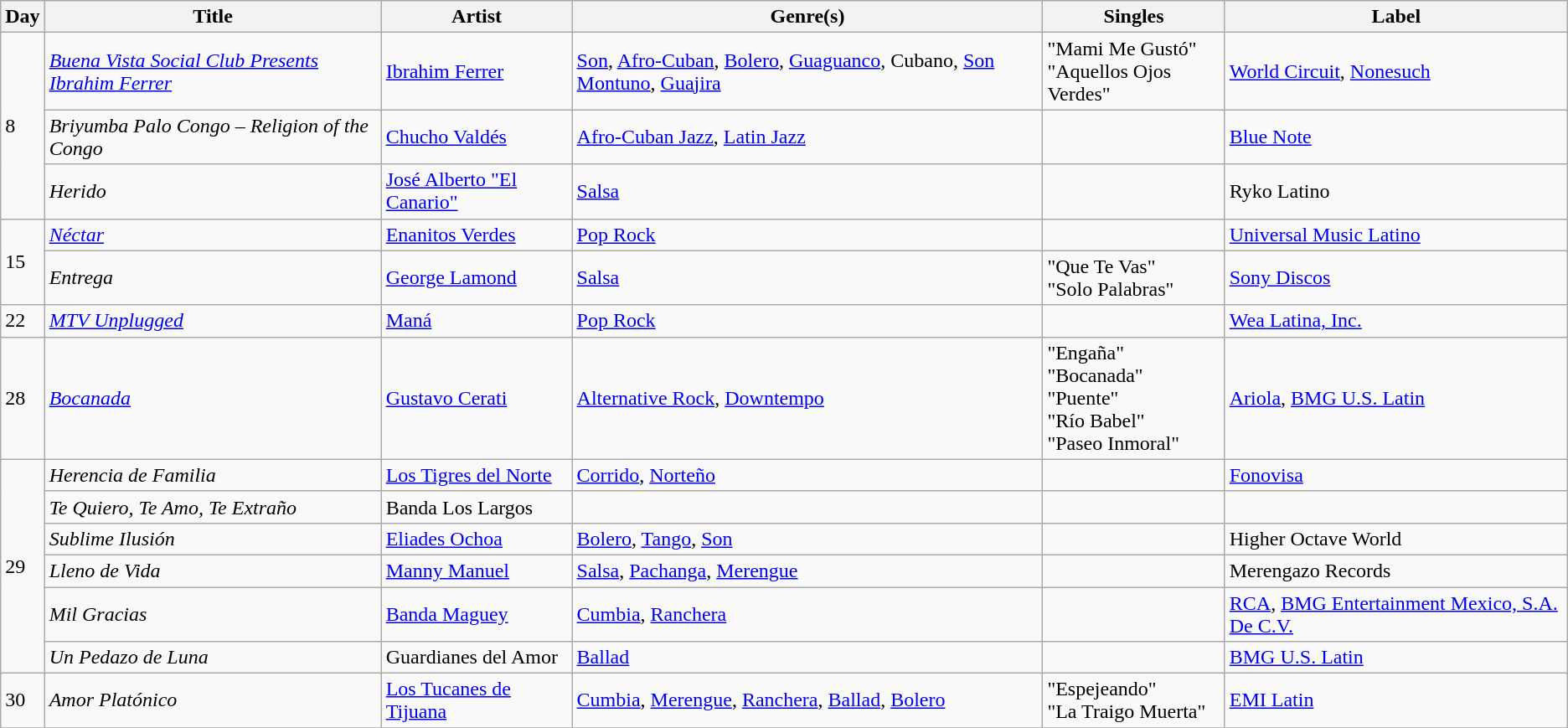<table class="wikitable sortable" style="text-align: left;">
<tr>
<th>Day</th>
<th>Title</th>
<th>Artist</th>
<th>Genre(s)</th>
<th>Singles</th>
<th>Label</th>
</tr>
<tr>
<td rowspan="3">8</td>
<td><em><a href='#'>Buena Vista Social Club Presents Ibrahim Ferrer</a></em></td>
<td><a href='#'>Ibrahim Ferrer</a></td>
<td><a href='#'>Son</a>, <a href='#'>Afro-Cuban</a>, <a href='#'>Bolero</a>, <a href='#'>Guaguanco</a>, Cubano, <a href='#'>Son Montuno</a>, <a href='#'>Guajira</a></td>
<td>"Mami Me Gustó"<br>"Aquellos Ojos Verdes"</td>
<td><a href='#'>World Circuit</a>, <a href='#'>Nonesuch</a></td>
</tr>
<tr>
<td><em>Briyumba Palo Congo – Religion of the Congo</em></td>
<td><a href='#'>Chucho Valdés</a></td>
<td><a href='#'>Afro-Cuban Jazz</a>, <a href='#'>Latin Jazz</a></td>
<td></td>
<td><a href='#'>Blue Note</a></td>
</tr>
<tr>
<td><em>Herido</em></td>
<td><a href='#'>José Alberto "El Canario"</a></td>
<td><a href='#'>Salsa</a></td>
<td></td>
<td>Ryko Latino</td>
</tr>
<tr>
<td rowspan="2">15</td>
<td><em><a href='#'>Néctar</a></em></td>
<td><a href='#'>Enanitos Verdes</a></td>
<td><a href='#'>Pop Rock</a></td>
<td></td>
<td><a href='#'>Universal Music Latino</a></td>
</tr>
<tr>
<td><em>Entrega</em></td>
<td><a href='#'>George Lamond</a></td>
<td><a href='#'>Salsa</a></td>
<td>"Que Te Vas"<br>"Solo Palabras"</td>
<td><a href='#'>Sony Discos</a></td>
</tr>
<tr>
<td>22</td>
<td><em><a href='#'>MTV Unplugged</a></em></td>
<td><a href='#'>Maná</a></td>
<td><a href='#'>Pop Rock</a></td>
<td></td>
<td><a href='#'>Wea Latina, Inc.</a></td>
</tr>
<tr>
<td>28</td>
<td><em><a href='#'>Bocanada</a></em></td>
<td><a href='#'>Gustavo Cerati</a></td>
<td><a href='#'>Alternative Rock</a>, <a href='#'>Downtempo</a></td>
<td>"Engaña"<br>"Bocanada"<br>"Puente"<br>"Río Babel"<br>"Paseo Inmoral"</td>
<td><a href='#'>Ariola</a>, <a href='#'>BMG U.S. Latin</a></td>
</tr>
<tr>
<td rowspan="6">29</td>
<td><em>Herencia de Familia</em></td>
<td><a href='#'>Los Tigres del Norte</a></td>
<td><a href='#'>Corrido</a>, <a href='#'>Norteño</a></td>
<td></td>
<td><a href='#'>Fonovisa</a></td>
</tr>
<tr>
<td><em>Te Quiero, Te Amo, Te Extraño</em></td>
<td>Banda Los Largos</td>
<td></td>
<td></td>
<td></td>
</tr>
<tr>
<td><em>Sublime Ilusión</em></td>
<td><a href='#'>Eliades Ochoa</a></td>
<td><a href='#'>Bolero</a>, <a href='#'>Tango</a>, <a href='#'>Son</a></td>
<td></td>
<td>Higher Octave World</td>
</tr>
<tr>
<td><em>Lleno de Vida</em></td>
<td><a href='#'>Manny Manuel</a></td>
<td><a href='#'>Salsa</a>, <a href='#'>Pachanga</a>, <a href='#'>Merengue</a></td>
<td></td>
<td>Merengazo Records</td>
</tr>
<tr>
<td><em>Mil Gracias</em></td>
<td><a href='#'>Banda Maguey</a></td>
<td><a href='#'>Cumbia</a>, <a href='#'>Ranchera</a></td>
<td></td>
<td><a href='#'>RCA</a>, <a href='#'>BMG Entertainment Mexico, S.A. De C.V.</a></td>
</tr>
<tr>
<td><em>Un Pedazo de Luna</em></td>
<td>Guardianes del Amor</td>
<td><a href='#'>Ballad</a></td>
<td></td>
<td><a href='#'>BMG U.S. Latin</a></td>
</tr>
<tr>
<td>30</td>
<td><em>Amor Platónico</em></td>
<td><a href='#'>Los Tucanes de Tijuana</a></td>
<td><a href='#'>Cumbia</a>, <a href='#'>Merengue</a>, <a href='#'>Ranchera</a>, <a href='#'>Ballad</a>, <a href='#'>Bolero</a></td>
<td>"Espejeando"<br>"La Traigo Muerta"</td>
<td><a href='#'>EMI Latin</a></td>
</tr>
<tr>
</tr>
</table>
